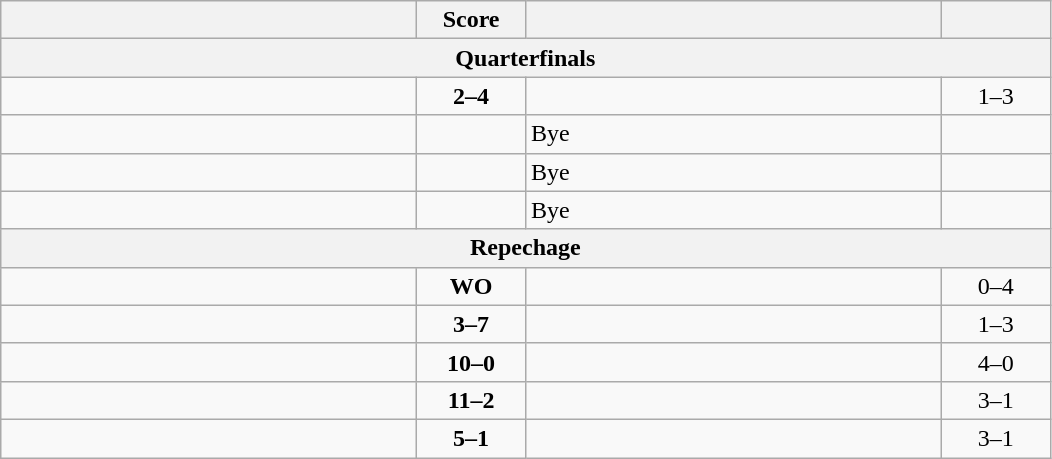<table class="wikitable" style="text-align: left; ">
<tr>
<th align="right" width="270"></th>
<th width="65">Score</th>
<th align="left" width="270"></th>
<th width="65"></th>
</tr>
<tr>
<th colspan=4>Quarterfinals</th>
</tr>
<tr>
<td></td>
<td align="center"><strong>2–4</strong></td>
<td><strong></strong></td>
<td align=center>1–3 <strong></strong></td>
</tr>
<tr>
<td><strong></strong></td>
<td></td>
<td>Bye</td>
<td></td>
</tr>
<tr>
<td><strong></strong></td>
<td></td>
<td>Bye</td>
<td></td>
</tr>
<tr>
<td><strong></strong></td>
<td></td>
<td>Bye</td>
<td></td>
</tr>
<tr>
<th colspan=4>Repechage</th>
</tr>
<tr>
<td></td>
<td align="center"><strong>WO</strong></td>
<td><strong></strong></td>
<td align=center>0–4 <strong></strong></td>
</tr>
<tr>
<td></td>
<td align="center"><strong>3–7</strong></td>
<td><strong></strong></td>
<td align=center>1–3 <strong></strong></td>
</tr>
<tr>
<td><strong></strong></td>
<td align="center"><strong>10–0</strong></td>
<td></td>
<td align=center>4–0 <strong></strong></td>
</tr>
<tr>
<td><strong></strong></td>
<td align="center"><strong>11–2</strong></td>
<td></td>
<td align=center>3–1 <strong></strong></td>
</tr>
<tr>
<td><strong></strong></td>
<td align="center"><strong>5–1</strong></td>
<td></td>
<td align=center>3–1 <strong></strong></td>
</tr>
</table>
